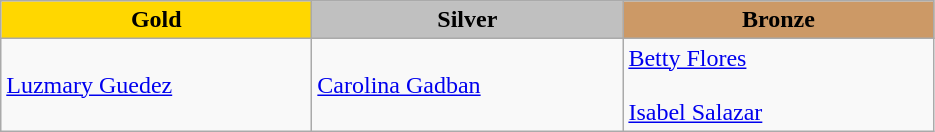<table class="wikitable" style="text-align:left">
<tr align="center">
<td width=200 bgcolor=gold><strong>Gold</strong></td>
<td width=200 bgcolor=silver><strong>Silver</strong></td>
<td width=200 bgcolor=CC9966><strong>Bronze</strong></td>
</tr>
<tr>
<td><a href='#'>Luzmary Guedez</a><br><em></em></td>
<td><a href='#'>Carolina Gadban</a><br><em></em></td>
<td><a href='#'>Betty Flores</a><br><em></em><br><a href='#'>Isabel Salazar</a><br><em></em></td>
</tr>
</table>
